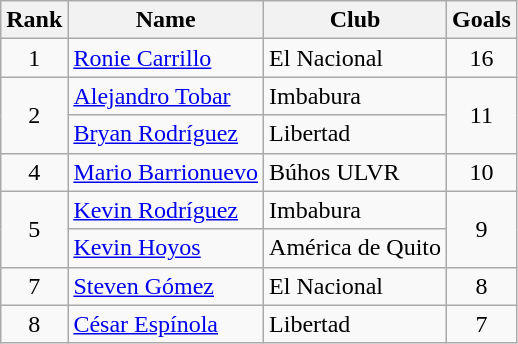<table class="wikitable" border="1">
<tr>
<th>Rank</th>
<th>Name</th>
<th>Club</th>
<th>Goals</th>
</tr>
<tr>
<td align=center>1</td>
<td> <a href='#'>Ronie Carrillo</a></td>
<td>El Nacional</td>
<td align=center>16</td>
</tr>
<tr>
<td rowspan=2 align=center>2</td>
<td> <a href='#'>Alejandro Tobar</a></td>
<td>Imbabura</td>
<td rowspan=2 align=center>11</td>
</tr>
<tr>
<td> <a href='#'>Bryan Rodríguez</a></td>
<td>Libertad</td>
</tr>
<tr>
<td align=center>4</td>
<td> <a href='#'>Mario Barrionuevo</a></td>
<td>Búhos ULVR</td>
<td align=center>10</td>
</tr>
<tr>
<td rowspan=2 align=center>5</td>
<td> <a href='#'>Kevin Rodríguez</a></td>
<td>Imbabura</td>
<td rowspan=2 align=center>9</td>
</tr>
<tr>
<td> <a href='#'>Kevin Hoyos</a></td>
<td>América de Quito</td>
</tr>
<tr>
<td align=center>7</td>
<td> <a href='#'>Steven Gómez</a></td>
<td>El Nacional</td>
<td align=center>8</td>
</tr>
<tr>
<td align=center>8</td>
<td> <a href='#'>César Espínola</a></td>
<td>Libertad</td>
<td align=center>7</td>
</tr>
</table>
